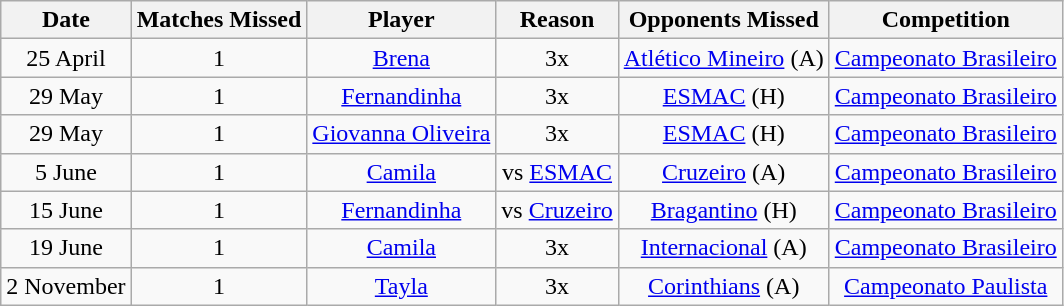<table class="wikitable" style="text-align: center">
<tr>
<th>Date</th>
<th>Matches Missed</th>
<th>Player</th>
<th>Reason</th>
<th>Opponents Missed</th>
<th>Competition</th>
</tr>
<tr>
<td>25 April</td>
<td>1</td>
<td><a href='#'>Brena</a></td>
<td>3x </td>
<td><a href='#'>Atlético Mineiro</a> (A)</td>
<td><a href='#'>Campeonato Brasileiro</a></td>
</tr>
<tr>
<td>29 May</td>
<td>1</td>
<td><a href='#'>Fernandinha</a></td>
<td>3x </td>
<td><a href='#'>ESMAC</a> (H)</td>
<td><a href='#'>Campeonato Brasileiro</a></td>
</tr>
<tr>
<td>29 May</td>
<td>1</td>
<td><a href='#'>Giovanna Oliveira</a></td>
<td>3x </td>
<td><a href='#'>ESMAC</a> (H)</td>
<td><a href='#'>Campeonato Brasileiro</a></td>
</tr>
<tr>
<td>5 June</td>
<td>1</td>
<td><a href='#'>Camila</a></td>
<td> vs <a href='#'>ESMAC</a></td>
<td><a href='#'>Cruzeiro</a> (A)</td>
<td><a href='#'>Campeonato Brasileiro</a></td>
</tr>
<tr>
<td>15 June</td>
<td>1</td>
<td><a href='#'>Fernandinha</a></td>
<td> vs <a href='#'>Cruzeiro</a></td>
<td><a href='#'>Bragantino</a> (H)</td>
<td><a href='#'>Campeonato Brasileiro</a></td>
</tr>
<tr>
<td>19 June</td>
<td>1</td>
<td><a href='#'>Camila</a></td>
<td>3x </td>
<td><a href='#'>Internacional</a> (A)</td>
<td><a href='#'>Campeonato Brasileiro</a></td>
</tr>
<tr>
<td>2 November</td>
<td>1</td>
<td><a href='#'>Tayla</a></td>
<td>3x </td>
<td><a href='#'>Corinthians</a> (A)</td>
<td><a href='#'>Campeonato Paulista</a></td>
</tr>
</table>
